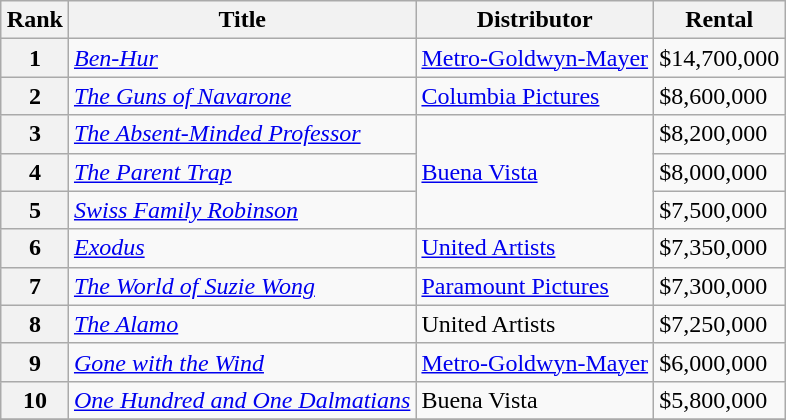<table class="wikitable sortable" style="margin:auto; margin:auto;">
<tr>
<th>Rank</th>
<th>Title</th>
<th>Distributor</th>
<th>Rental</th>
</tr>
<tr>
<th style="text-align:center;">1</th>
<td><em><a href='#'>Ben-Hur</a></em></td>
<td><a href='#'>Metro-Goldwyn-Mayer</a></td>
<td>$14,700,000</td>
</tr>
<tr>
<th style="text-align:center;">2</th>
<td><em><a href='#'>The Guns of Navarone</a></em></td>
<td><a href='#'>Columbia Pictures</a></td>
<td>$8,600,000</td>
</tr>
<tr>
<th style="text-align:center;">3</th>
<td><em><a href='#'>The Absent-Minded Professor</a></em></td>
<td rowspan="3"><a href='#'>Buena Vista</a></td>
<td>$8,200,000</td>
</tr>
<tr>
<th style="text-align:center;">4</th>
<td><em><a href='#'>The Parent Trap</a></em></td>
<td>$8,000,000</td>
</tr>
<tr>
<th style="text-align:center;">5</th>
<td><em><a href='#'>Swiss Family Robinson</a></em></td>
<td>$7,500,000</td>
</tr>
<tr>
<th style="text-align:center;">6</th>
<td><em><a href='#'>Exodus</a></em></td>
<td><a href='#'>United Artists</a></td>
<td>$7,350,000</td>
</tr>
<tr>
<th style="text-align:center;">7</th>
<td><em><a href='#'>The World of Suzie Wong</a></em></td>
<td><a href='#'>Paramount Pictures</a></td>
<td>$7,300,000</td>
</tr>
<tr>
<th style="text-align:center;">8</th>
<td><em><a href='#'>The Alamo</a></em></td>
<td>United Artists</td>
<td>$7,250,000</td>
</tr>
<tr>
<th style="text-align:center;">9</th>
<td><em><a href='#'>Gone with the Wind</a></em></td>
<td><a href='#'>Metro-Goldwyn-Mayer</a></td>
<td>$6,000,000</td>
</tr>
<tr>
<th style="text-align:center;">10</th>
<td><em><a href='#'>One Hundred and One Dalmatians</a></em></td>
<td>Buena Vista</td>
<td>$5,800,000</td>
</tr>
<tr>
</tr>
</table>
